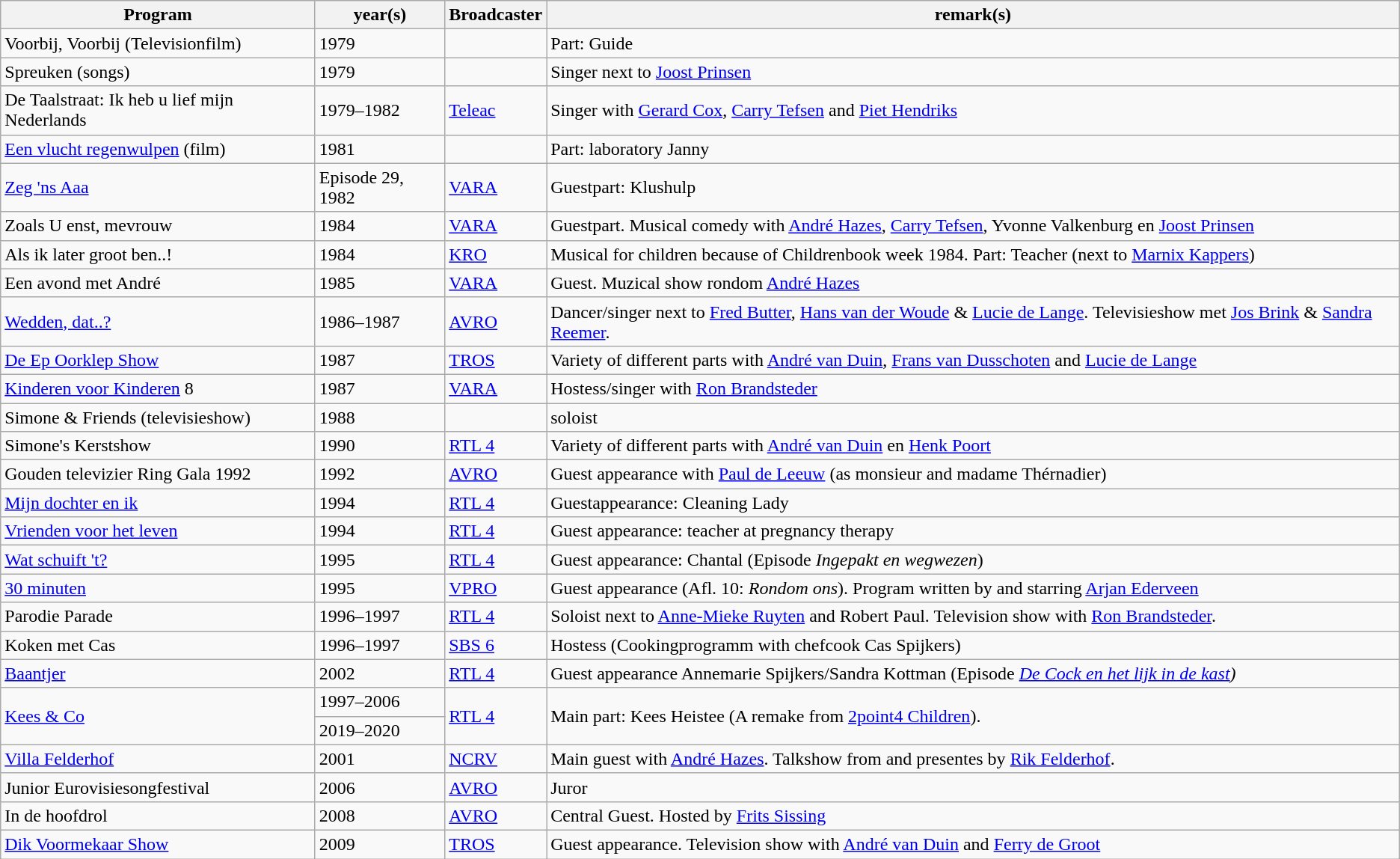<table class="wikitable">
<tr>
<th>Program</th>
<th>year(s)</th>
<th>Broadcaster</th>
<th>remark(s)</th>
</tr>
<tr>
<td>Voorbij, Voorbij (Televisionfilm)</td>
<td>1979</td>
<td></td>
<td>Part: Guide</td>
</tr>
<tr>
<td>Spreuken (songs)</td>
<td>1979</td>
<td></td>
<td>Singer next to <a href='#'>Joost Prinsen</a></td>
</tr>
<tr>
<td>De Taalstraat: Ik heb u lief mijn Nederlands</td>
<td>1979–1982</td>
<td><a href='#'>Teleac</a></td>
<td>Singer with <a href='#'>Gerard Cox</a>, <a href='#'>Carry Tefsen</a> and <a href='#'>Piet Hendriks</a></td>
</tr>
<tr>
<td><a href='#'>Een vlucht regenwulpen</a> (film)</td>
<td>1981</td>
<td></td>
<td>Part: laboratory Janny</td>
</tr>
<tr>
<td><a href='#'>Zeg 'ns Aaa</a></td>
<td>Episode 29, 1982</td>
<td><a href='#'>VARA</a></td>
<td>Guestpart: Klushulp</td>
</tr>
<tr>
<td>Zoals U enst, mevrouw</td>
<td>1984</td>
<td><a href='#'>VARA</a></td>
<td>Guestpart. Musical comedy with <a href='#'>André Hazes</a>, <a href='#'>Carry Tefsen</a>, Yvonne Valkenburg en <a href='#'>Joost Prinsen</a></td>
</tr>
<tr>
<td>Als ik later groot ben..!</td>
<td>1984</td>
<td><a href='#'>KRO</a></td>
<td>Musical for children because of Childrenbook week 1984. Part: Teacher (next to <a href='#'>Marnix Kappers</a>)</td>
</tr>
<tr>
<td>Een avond met André</td>
<td>1985</td>
<td><a href='#'>VARA</a></td>
<td>Guest. Muzical show rondom <a href='#'>André Hazes</a></td>
</tr>
<tr>
<td><a href='#'>Wedden, dat..?</a></td>
<td>1986–1987</td>
<td><a href='#'>AVRO</a></td>
<td>Dancer/singer next to <a href='#'>Fred Butter</a>, <a href='#'>Hans van der Woude</a> & <a href='#'>Lucie de Lange</a>. Televisieshow met <a href='#'>Jos Brink</a> & <a href='#'>Sandra Reemer</a>.</td>
</tr>
<tr>
<td><a href='#'>De Ep Oorklep Show</a></td>
<td>1987</td>
<td><a href='#'>TROS</a></td>
<td>Variety of different parts with <a href='#'>André van Duin</a>, <a href='#'>Frans van Dusschoten</a> and <a href='#'>Lucie de Lange</a></td>
</tr>
<tr>
<td><a href='#'>Kinderen voor Kinderen</a> 8</td>
<td>1987</td>
<td><a href='#'>VARA</a></td>
<td>Hostess/singer with <a href='#'>Ron Brandsteder</a></td>
</tr>
<tr>
<td>Simone & Friends (televisieshow)</td>
<td>1988</td>
<td></td>
<td>soloist</td>
</tr>
<tr>
<td>Simone's Kerstshow</td>
<td>1990</td>
<td><a href='#'>RTL 4</a></td>
<td>Variety of different parts with <a href='#'>André van Duin</a> en <a href='#'>Henk Poort</a></td>
</tr>
<tr>
<td>Gouden televizier Ring Gala 1992</td>
<td>1992</td>
<td><a href='#'>AVRO</a></td>
<td>Guest appearance with <a href='#'>Paul de Leeuw</a> (as monsieur and madame Thérnadier)</td>
</tr>
<tr>
<td><a href='#'>Mijn dochter en ik</a></td>
<td>1994</td>
<td><a href='#'>RTL 4</a></td>
<td>Guestappearance: Cleaning Lady</td>
</tr>
<tr>
<td><a href='#'>Vrienden voor het leven</a></td>
<td>1994</td>
<td><a href='#'>RTL 4</a></td>
<td>Guest appearance: teacher at pregnancy therapy</td>
</tr>
<tr>
<td><a href='#'>Wat schuift 't?</a></td>
<td>1995</td>
<td><a href='#'>RTL 4</a></td>
<td>Guest appearance: Chantal (Episode <em>Ingepakt en wegwezen</em>)</td>
</tr>
<tr>
<td><a href='#'>30 minuten</a></td>
<td>1995</td>
<td><a href='#'>VPRO</a></td>
<td>Guest appearance (Afl. 10: <em>Rondom ons</em>). Program written by and starring <a href='#'>Arjan Ederveen</a></td>
</tr>
<tr>
<td>Parodie Parade</td>
<td>1996–1997</td>
<td><a href='#'>RTL 4</a></td>
<td>Soloist next to <a href='#'>Anne-Mieke Ruyten</a> and Robert Paul. Television show with <a href='#'>Ron Brandsteder</a>.</td>
</tr>
<tr>
<td>Koken met Cas</td>
<td>1996–1997</td>
<td><a href='#'>SBS 6</a></td>
<td>Hostess (Cookingprogramm with chefcook Cas Spijkers)</td>
</tr>
<tr>
<td><a href='#'>Baantjer</a></td>
<td>2002</td>
<td><a href='#'>RTL 4</a></td>
<td>Guest appearance Annemarie Spijkers/Sandra Kottman (Episode <em><a href='#'>De Cock en het lijk in de kast</a>)</td>
</tr>
<tr>
<td rowspan="2"><a href='#'>Kees & Co</a></td>
<td>1997–2006</td>
<td rowspan="2"><a href='#'>RTL 4</a></td>
<td rowspan="2">Main part: Kees Heistee (A remake from <a href='#'>2point4 Children</a>).</td>
</tr>
<tr>
<td>2019–2020</td>
</tr>
<tr>
<td><a href='#'>Villa Felderhof</a></td>
<td>2001</td>
<td><a href='#'>NCRV</a></td>
<td>Main guest with <a href='#'>André Hazes</a>. Talkshow from and presentes by <a href='#'>Rik Felderhof</a>.</td>
</tr>
<tr>
<td>Junior Eurovisiesongfestival</td>
<td>2006</td>
<td><a href='#'>AVRO</a></td>
<td>Juror</td>
</tr>
<tr>
<td>In de hoofdrol</td>
<td>2008</td>
<td><a href='#'>AVRO</a></td>
<td>Central Guest. Hosted by <a href='#'>Frits Sissing</a></td>
</tr>
<tr>
<td><a href='#'>Dik Voormekaar Show</a></td>
<td>2009</td>
<td><a href='#'>TROS</a></td>
<td>Guest appearance. Television show with <a href='#'>André van Duin</a> and <a href='#'>Ferry de Groot</a></td>
</tr>
</table>
